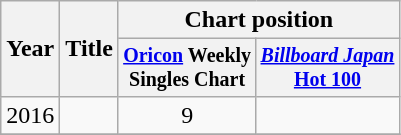<table class="wikitable">
<tr>
<th rowspan="2">Year</th>
<th rowspan="2">Title</th>
<th colspan="2">Chart position<br></th>
</tr>
<tr style="font-size:smaller;">
<th><a href='#'>Oricon</a> Weekly<br>Singles Chart</th>
<th><em><a href='#'>Billboard Japan</a></em><br><a href='#'>Hot 100</a><br></th>
</tr>
<tr>
<td>2016</td>
<td></td>
<td align="center">9</td>
<td align="center"> <br></td>
</tr>
<tr>
</tr>
</table>
